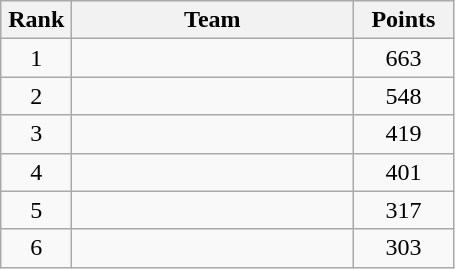<table class="wikitable" style="text-align:center;">
<tr>
<th width=40>Rank</th>
<th width=180>Team</th>
<th width=60>Points</th>
</tr>
<tr>
<td>1</td>
<td align=left></td>
<td>663</td>
</tr>
<tr>
<td>2</td>
<td align=left></td>
<td>548</td>
</tr>
<tr>
<td>3</td>
<td align=left></td>
<td>419</td>
</tr>
<tr>
<td>4</td>
<td align=left></td>
<td>401</td>
</tr>
<tr>
<td>5</td>
<td align=left></td>
<td>317</td>
</tr>
<tr>
<td>6</td>
<td align=left></td>
<td>303</td>
</tr>
</table>
